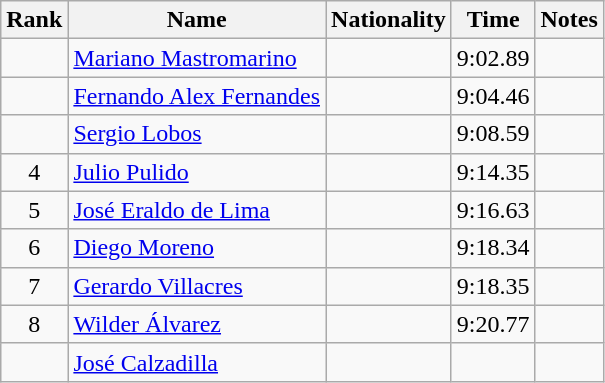<table class="wikitable sortable" style="text-align:center">
<tr>
<th>Rank</th>
<th>Name</th>
<th>Nationality</th>
<th>Time</th>
<th>Notes</th>
</tr>
<tr>
<td></td>
<td align=left><a href='#'>Mariano Mastromarino</a></td>
<td align=left></td>
<td>9:02.89</td>
<td></td>
</tr>
<tr>
<td></td>
<td align=left><a href='#'>Fernando Alex Fernandes</a></td>
<td align=left></td>
<td>9:04.46</td>
<td></td>
</tr>
<tr>
<td></td>
<td align=left><a href='#'>Sergio Lobos</a></td>
<td align=left></td>
<td>9:08.59</td>
<td></td>
</tr>
<tr>
<td>4</td>
<td align=left><a href='#'>Julio Pulido</a></td>
<td align=left></td>
<td>9:14.35</td>
<td></td>
</tr>
<tr>
<td>5</td>
<td align=left><a href='#'>José Eraldo de Lima</a></td>
<td align=left></td>
<td>9:16.63</td>
<td></td>
</tr>
<tr>
<td>6</td>
<td align=left><a href='#'>Diego Moreno</a></td>
<td align=left></td>
<td>9:18.34</td>
<td></td>
</tr>
<tr>
<td>7</td>
<td align=left><a href='#'>Gerardo Villacres</a></td>
<td align=left></td>
<td>9:18.35</td>
<td></td>
</tr>
<tr>
<td>8</td>
<td align=left><a href='#'>Wilder Álvarez</a></td>
<td align=left></td>
<td>9:20.77</td>
<td></td>
</tr>
<tr>
<td></td>
<td align=left><a href='#'>José Calzadilla</a></td>
<td align=left></td>
<td></td>
<td></td>
</tr>
</table>
